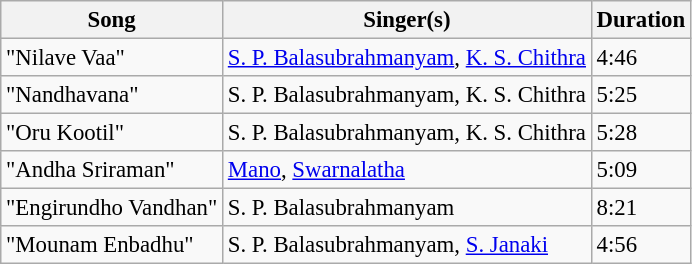<table class="wikitable" style="font-size:95%;">
<tr>
<th>Song</th>
<th>Singer(s)</th>
<th>Duration</th>
</tr>
<tr>
<td>"Nilave Vaa"</td>
<td><a href='#'>S. P. Balasubrahmanyam</a>, <a href='#'>K. S. Chithra</a></td>
<td>4:46</td>
</tr>
<tr>
<td>"Nandhavana"</td>
<td>S. P. Balasubrahmanyam, K. S. Chithra</td>
<td>5:25</td>
</tr>
<tr>
<td>"Oru Kootil"</td>
<td>S. P. Balasubrahmanyam, K. S. Chithra</td>
<td>5:28</td>
</tr>
<tr>
<td>"Andha Sriraman"</td>
<td><a href='#'>Mano</a>, <a href='#'>Swarnalatha</a></td>
<td>5:09</td>
</tr>
<tr>
<td>"Engirundho Vandhan"</td>
<td>S. P. Balasubrahmanyam</td>
<td>8:21</td>
</tr>
<tr>
<td>"Mounam Enbadhu"</td>
<td>S. P. Balasubrahmanyam, <a href='#'>S. Janaki</a></td>
<td>4:56</td>
</tr>
</table>
